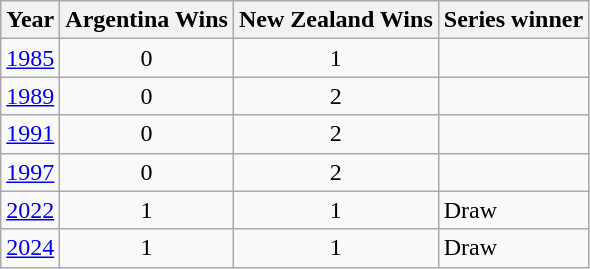<table class="wikitable">
<tr>
<th>Year</th>
<th>Argentina Wins</th>
<th>New Zealand Wins</th>
<th>Series winner</th>
</tr>
<tr>
<td align=center> <a href='#'>1985</a></td>
<td align="center">0</td>
<td align="center">1</td>
<td></td>
</tr>
<tr>
<td align=center> <a href='#'>1989</a></td>
<td align="center">0</td>
<td align="center">2</td>
<td></td>
</tr>
<tr>
<td align=center> <a href='#'>1991</a></td>
<td align="center">0</td>
<td align="center">2</td>
<td></td>
</tr>
<tr>
<td align=center> <a href='#'>1997</a></td>
<td align="center">0</td>
<td align="center">2</td>
<td></td>
</tr>
<tr>
<td align=center> <a href='#'>2022</a></td>
<td align="center">1</td>
<td align="center">1</td>
<td>Draw</td>
</tr>
<tr>
<td align=center> <a href='#'>2024</a></td>
<td align="center">1</td>
<td align="center">1</td>
<td>Draw</td>
</tr>
</table>
